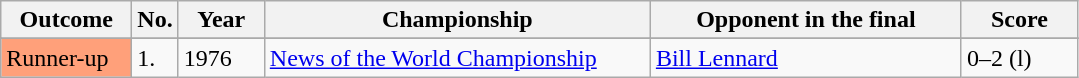<table class="sortable wikitable">
<tr>
<th style="width:80px;">Outcome</th>
<th style="width:20px;">No.</th>
<th style="width:50px;">Year</th>
<th style="width:250px;">Championship</th>
<th style="width:200px;">Opponent in the final</th>
<th style="width:70px;">Score</th>
</tr>
<tr>
</tr>
<tr>
</tr>
<tr>
<td style="background:#ffa07a;">Runner-up</td>
<td>1.</td>
<td>1976</td>
<td><a href='#'>News of the World Championship</a></td>
<td> <a href='#'>Bill Lennard</a></td>
<td>0–2 (l)</td>
</tr>
</table>
